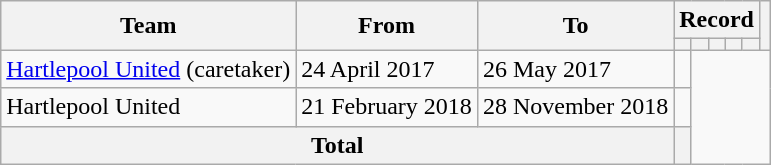<table class=wikitable style="text-align: center">
<tr>
<th rowspan=2>Team</th>
<th rowspan=2>From</th>
<th rowspan=2>To</th>
<th colspan=5>Record</th>
<th rowspan=2></th>
</tr>
<tr>
<th></th>
<th></th>
<th></th>
<th></th>
<th></th>
</tr>
<tr>
<td align=left><a href='#'>Hartlepool United</a> (caretaker)</td>
<td align=left>24 April 2017</td>
<td align=left>26 May 2017<br></td>
<td></td>
</tr>
<tr>
<td align=left>Hartlepool United</td>
<td align=left>21 February 2018</td>
<td align=left>28 November 2018<br></td>
<td></td>
</tr>
<tr>
<th colspan=3>Total<br></th>
<th></th>
</tr>
</table>
